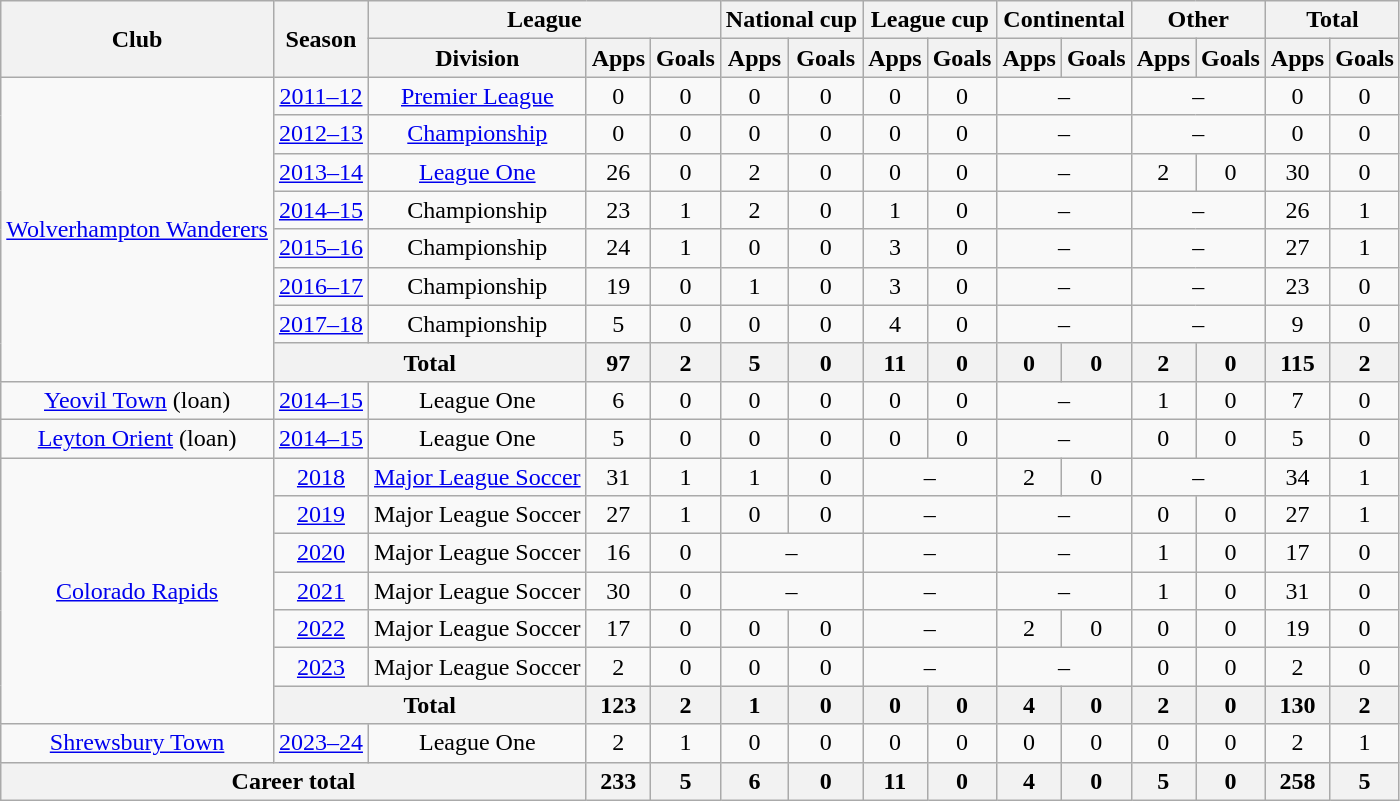<table class="wikitable" style="text-align:center">
<tr>
<th rowspan="2">Club</th>
<th rowspan="2">Season</th>
<th colspan="3">League</th>
<th colspan="2">National cup</th>
<th colspan="2">League cup</th>
<th colspan="2">Continental</th>
<th colspan="2">Other</th>
<th colspan="2">Total</th>
</tr>
<tr>
<th>Division</th>
<th>Apps</th>
<th>Goals</th>
<th>Apps</th>
<th>Goals</th>
<th>Apps</th>
<th>Goals</th>
<th>Apps</th>
<th>Goals</th>
<th>Apps</th>
<th>Goals</th>
<th>Apps</th>
<th>Goals</th>
</tr>
<tr>
<td rowspan="8"><a href='#'>Wolverhampton Wanderers</a></td>
<td><a href='#'>2011–12</a></td>
<td><a href='#'>Premier League</a></td>
<td>0</td>
<td>0</td>
<td>0</td>
<td>0</td>
<td>0</td>
<td>0</td>
<td colspan="2">–</td>
<td colspan="2">–</td>
<td>0</td>
<td>0</td>
</tr>
<tr>
<td><a href='#'>2012–13</a></td>
<td><a href='#'>Championship</a></td>
<td>0</td>
<td>0</td>
<td>0</td>
<td>0</td>
<td>0</td>
<td>0</td>
<td colspan="2">–</td>
<td colspan="2">–</td>
<td>0</td>
<td>0</td>
</tr>
<tr>
<td><a href='#'>2013–14</a></td>
<td><a href='#'>League One</a></td>
<td>26</td>
<td>0</td>
<td>2</td>
<td>0</td>
<td>0</td>
<td>0</td>
<td colspan="2">–</td>
<td>2</td>
<td>0</td>
<td>30</td>
<td>0</td>
</tr>
<tr>
<td><a href='#'>2014–15</a></td>
<td>Championship</td>
<td>23</td>
<td>1</td>
<td>2</td>
<td>0</td>
<td>1</td>
<td>0</td>
<td colspan="2">–</td>
<td colspan="2">–</td>
<td>26</td>
<td>1</td>
</tr>
<tr>
<td><a href='#'>2015–16</a></td>
<td>Championship</td>
<td>24</td>
<td>1</td>
<td>0</td>
<td>0</td>
<td>3</td>
<td>0</td>
<td colspan="2">–</td>
<td colspan="2">–</td>
<td>27</td>
<td>1</td>
</tr>
<tr>
<td><a href='#'>2016–17</a></td>
<td>Championship</td>
<td>19</td>
<td>0</td>
<td>1</td>
<td>0</td>
<td>3</td>
<td>0</td>
<td colspan="2">–</td>
<td colspan="2">–</td>
<td>23</td>
<td>0</td>
</tr>
<tr>
<td><a href='#'>2017–18</a></td>
<td>Championship</td>
<td>5</td>
<td>0</td>
<td>0</td>
<td>0</td>
<td>4</td>
<td>0</td>
<td colspan="2">–</td>
<td colspan="2">–</td>
<td>9</td>
<td>0</td>
</tr>
<tr>
<th colspan="2">Total</th>
<th>97</th>
<th>2</th>
<th>5</th>
<th>0</th>
<th>11</th>
<th>0</th>
<th>0</th>
<th>0</th>
<th>2</th>
<th>0</th>
<th>115</th>
<th>2</th>
</tr>
<tr>
<td><a href='#'>Yeovil Town</a> (loan)</td>
<td><a href='#'>2014–15</a></td>
<td>League One</td>
<td>6</td>
<td>0</td>
<td>0</td>
<td>0</td>
<td>0</td>
<td>0</td>
<td colspan="2">–</td>
<td>1</td>
<td>0</td>
<td>7</td>
<td>0</td>
</tr>
<tr>
<td><a href='#'>Leyton Orient</a> (loan)</td>
<td><a href='#'>2014–15</a></td>
<td>League One</td>
<td>5</td>
<td>0</td>
<td>0</td>
<td>0</td>
<td>0</td>
<td>0</td>
<td colspan="2">–</td>
<td>0</td>
<td>0</td>
<td>5</td>
<td>0</td>
</tr>
<tr>
<td rowspan="7"><a href='#'>Colorado Rapids</a></td>
<td><a href='#'>2018</a></td>
<td><a href='#'>Major League Soccer</a></td>
<td>31</td>
<td>1</td>
<td>1</td>
<td>0</td>
<td colspan="2">–</td>
<td>2</td>
<td>0</td>
<td colspan="2">–</td>
<td>34</td>
<td>1</td>
</tr>
<tr>
<td><a href='#'>2019</a></td>
<td>Major League Soccer</td>
<td>27</td>
<td>1</td>
<td>0</td>
<td>0</td>
<td colspan="2">–</td>
<td colspan="2">–</td>
<td>0</td>
<td>0</td>
<td>27</td>
<td>1</td>
</tr>
<tr>
<td><a href='#'>2020</a></td>
<td>Major League Soccer</td>
<td>16</td>
<td>0</td>
<td colspan="2">–</td>
<td colspan="2">–</td>
<td colspan="2">–</td>
<td>1</td>
<td>0</td>
<td>17</td>
<td>0</td>
</tr>
<tr>
<td><a href='#'>2021</a></td>
<td>Major League Soccer</td>
<td>30</td>
<td>0</td>
<td colspan="2">–</td>
<td colspan="2">–</td>
<td colspan="2">–</td>
<td>1</td>
<td>0</td>
<td>31</td>
<td>0</td>
</tr>
<tr>
<td><a href='#'>2022</a></td>
<td>Major League Soccer</td>
<td>17</td>
<td>0</td>
<td>0</td>
<td>0</td>
<td colspan="2">–</td>
<td>2</td>
<td>0</td>
<td>0</td>
<td>0</td>
<td>19</td>
<td>0</td>
</tr>
<tr>
<td><a href='#'>2023</a></td>
<td>Major League Soccer</td>
<td>2</td>
<td>0</td>
<td>0</td>
<td>0</td>
<td colspan="2">–</td>
<td colspan="2">–</td>
<td>0</td>
<td>0</td>
<td>2</td>
<td>0</td>
</tr>
<tr>
<th colspan="2">Total</th>
<th>123</th>
<th>2</th>
<th>1</th>
<th>0</th>
<th>0</th>
<th>0</th>
<th>4</th>
<th>0</th>
<th>2</th>
<th>0</th>
<th>130</th>
<th>2</th>
</tr>
<tr>
<td><a href='#'>Shrewsbury Town</a></td>
<td><a href='#'>2023–24</a></td>
<td>League One</td>
<td>2</td>
<td>1</td>
<td>0</td>
<td>0</td>
<td>0</td>
<td>0</td>
<td>0</td>
<td>0</td>
<td>0</td>
<td>0</td>
<td>2</td>
<td>1</td>
</tr>
<tr>
<th colspan="3">Career total</th>
<th>233</th>
<th>5</th>
<th>6</th>
<th>0</th>
<th>11</th>
<th>0</th>
<th>4</th>
<th>0</th>
<th>5</th>
<th>0</th>
<th>258</th>
<th>5</th>
</tr>
</table>
